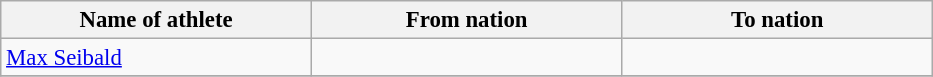<table class="wikitable sortable" style="border-collapse: collapse; font-size: 95%;">
<tr>
<th width=200>Name of athlete</th>
<th width=200>From nation</th>
<th width=200>To nation</th>
</tr>
<tr>
<td><a href='#'>Max Seibald</a></td>
<td></td>
<td></td>
</tr>
<tr>
</tr>
</table>
